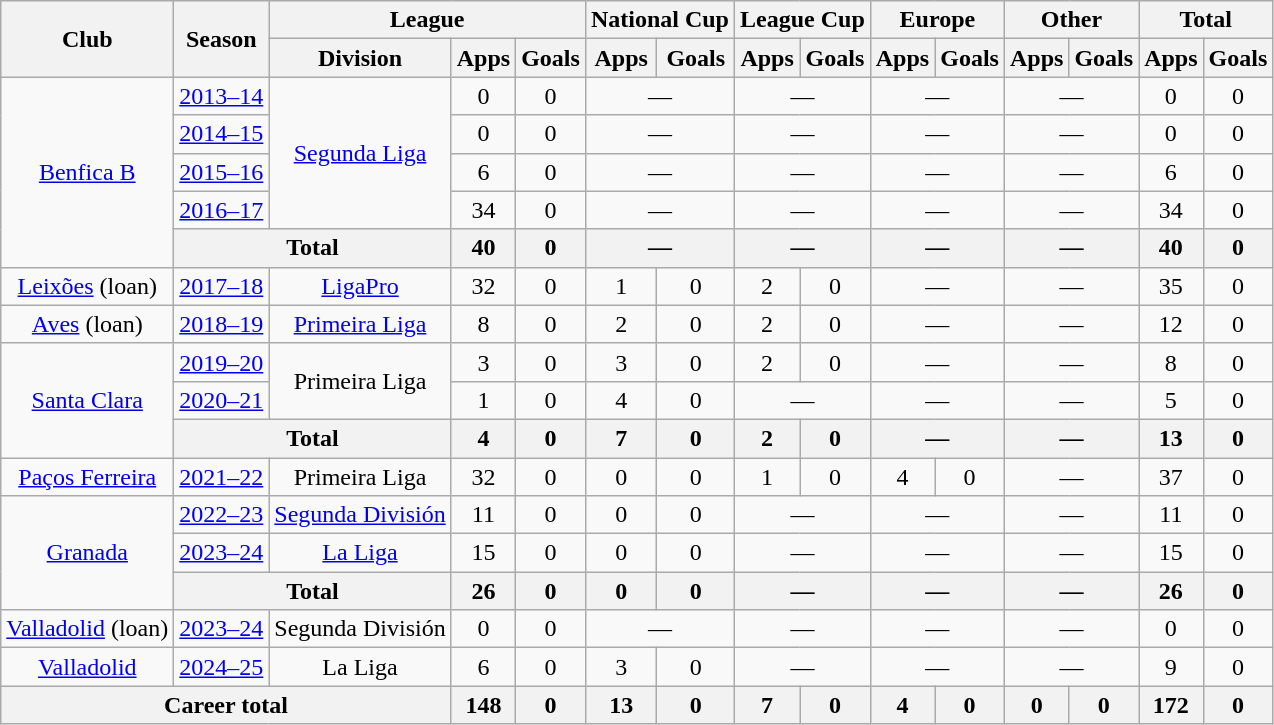<table class="wikitable" style="text-align:center">
<tr>
<th rowspan="2">Club</th>
<th rowspan="2">Season</th>
<th colspan="3">League</th>
<th colspan="2">National Cup</th>
<th colspan="2">League Cup</th>
<th colspan="2">Europe</th>
<th colspan="2">Other</th>
<th colspan="2">Total</th>
</tr>
<tr>
<th>Division</th>
<th>Apps</th>
<th>Goals</th>
<th>Apps</th>
<th>Goals</th>
<th>Apps</th>
<th>Goals</th>
<th>Apps</th>
<th>Goals</th>
<th>Apps</th>
<th>Goals</th>
<th>Apps</th>
<th>Goals</th>
</tr>
<tr>
<td rowspan="5"><a href='#'>Benfica B</a></td>
<td><a href='#'>2013–14</a></td>
<td rowspan="4"><a href='#'>Segunda Liga</a></td>
<td>0</td>
<td>0</td>
<td colspan="2">—</td>
<td colspan="2">—</td>
<td colspan="2">—</td>
<td colspan="2">—</td>
<td>0</td>
<td>0</td>
</tr>
<tr>
<td><a href='#'>2014–15</a></td>
<td>0</td>
<td>0</td>
<td colspan="2">—</td>
<td colspan="2">—</td>
<td colspan="2">—</td>
<td colspan="2">—</td>
<td>0</td>
<td>0</td>
</tr>
<tr>
<td><a href='#'>2015–16</a></td>
<td>6</td>
<td>0</td>
<td colspan="2">—</td>
<td colspan="2">—</td>
<td colspan="2">—</td>
<td colspan="2">—</td>
<td>6</td>
<td>0</td>
</tr>
<tr>
<td><a href='#'>2016–17</a></td>
<td>34</td>
<td>0</td>
<td colspan="2">—</td>
<td colspan="2">—</td>
<td colspan="2">—</td>
<td colspan="2">—</td>
<td>34</td>
<td>0</td>
</tr>
<tr>
<th colspan="2">Total</th>
<th>40</th>
<th>0</th>
<th colspan="2">—</th>
<th colspan="2">—</th>
<th colspan="2">—</th>
<th colspan="2">—</th>
<th>40</th>
<th>0</th>
</tr>
<tr>
<td><a href='#'>Leixões</a> (loan)</td>
<td><a href='#'>2017–18</a></td>
<td><a href='#'>LigaPro</a></td>
<td>32</td>
<td>0</td>
<td>1</td>
<td>0</td>
<td>2</td>
<td>0</td>
<td colspan="2">—</td>
<td colspan="2">—</td>
<td>35</td>
<td>0</td>
</tr>
<tr>
<td><a href='#'>Aves</a> (loan)</td>
<td><a href='#'>2018–19</a></td>
<td><a href='#'>Primeira Liga</a></td>
<td>8</td>
<td>0</td>
<td>2</td>
<td>0</td>
<td>2</td>
<td>0</td>
<td colspan="2">—</td>
<td colspan="2">—</td>
<td>12</td>
<td>0</td>
</tr>
<tr>
<td rowspan="3"><a href='#'>Santa Clara</a></td>
<td><a href='#'>2019–20</a></td>
<td rowspan="2">Primeira Liga</td>
<td>3</td>
<td>0</td>
<td>3</td>
<td>0</td>
<td>2</td>
<td>0</td>
<td colspan="2">—</td>
<td colspan="2">—</td>
<td>8</td>
<td>0</td>
</tr>
<tr>
<td><a href='#'>2020–21</a></td>
<td>1</td>
<td>0</td>
<td>4</td>
<td>0</td>
<td colspan="2">—</td>
<td colspan="2">—</td>
<td colspan="2">—</td>
<td>5</td>
<td>0</td>
</tr>
<tr>
<th colspan="2">Total</th>
<th>4</th>
<th>0</th>
<th>7</th>
<th>0</th>
<th>2</th>
<th>0</th>
<th colspan="2">—</th>
<th colspan="2">—</th>
<th>13</th>
<th>0</th>
</tr>
<tr>
<td><a href='#'>Paços Ferreira</a></td>
<td><a href='#'>2021–22</a></td>
<td>Primeira Liga</td>
<td>32</td>
<td>0</td>
<td>0</td>
<td>0</td>
<td>1</td>
<td>0</td>
<td>4</td>
<td>0</td>
<td colspan="2">—</td>
<td>37</td>
<td>0</td>
</tr>
<tr>
<td rowspan="3"><a href='#'>Granada</a></td>
<td><a href='#'>2022–23</a></td>
<td><a href='#'>Segunda División</a></td>
<td>11</td>
<td>0</td>
<td>0</td>
<td>0</td>
<td colspan="2">—</td>
<td colspan="2">—</td>
<td colspan="2">—</td>
<td>11</td>
<td>0</td>
</tr>
<tr>
<td><a href='#'>2023–24</a></td>
<td><a href='#'>La Liga</a></td>
<td>15</td>
<td>0</td>
<td>0</td>
<td>0</td>
<td colspan="2">—</td>
<td colspan="2">—</td>
<td colspan="2">—</td>
<td>15</td>
<td>0</td>
</tr>
<tr>
<th colspan="2">Total</th>
<th>26</th>
<th>0</th>
<th>0</th>
<th>0</th>
<th colspan="2">—</th>
<th colspan="2">—</th>
<th colspan="2">—</th>
<th>26</th>
<th>0</th>
</tr>
<tr>
<td><a href='#'>Valladolid</a> (loan)</td>
<td><a href='#'>2023–24</a></td>
<td>Segunda División</td>
<td>0</td>
<td>0</td>
<td colspan="2">—</td>
<td colspan="2">—</td>
<td colspan="2">—</td>
<td colspan="2">—</td>
<td>0</td>
<td>0</td>
</tr>
<tr>
<td><a href='#'>Valladolid</a></td>
<td><a href='#'>2024–25</a></td>
<td>La Liga</td>
<td>6</td>
<td>0</td>
<td>3</td>
<td>0</td>
<td colspan="2">—</td>
<td colspan="2">—</td>
<td colspan="2">—</td>
<td>9</td>
<td>0</td>
</tr>
<tr>
<th colspan="3">Career total</th>
<th>148</th>
<th>0</th>
<th>13</th>
<th>0</th>
<th>7</th>
<th>0</th>
<th>4</th>
<th>0</th>
<th>0</th>
<th>0</th>
<th>172</th>
<th>0</th>
</tr>
</table>
